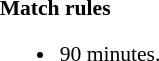<table width=100% style="font-size: 90%">
<tr>
<td></td>
<td width=55% valign=top><br><strong>Match rules</strong><ul><li>90 minutes.</li></ul></td>
</tr>
</table>
